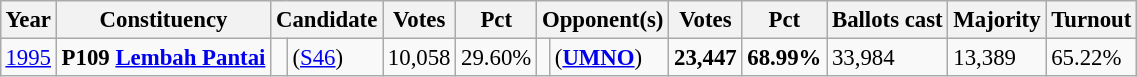<table class="wikitable" style="margin:0.5em ; font-size:95%">
<tr>
<th>Year</th>
<th>Constituency</th>
<th colspan=2>Candidate</th>
<th>Votes</th>
<th>Pct</th>
<th colspan=2>Opponent(s)</th>
<th>Votes</th>
<th>Pct</th>
<th>Ballots cast</th>
<th>Majority</th>
<th>Turnout</th>
</tr>
<tr>
<td><a href='#'>1995</a></td>
<td><strong>P109 <a href='#'>Lembah Pantai</a></strong></td>
<td></td>
<td> (<a href='#'>S46</a>)</td>
<td align="right">10,058</td>
<td>29.60%</td>
<td></td>
<td> (<a href='#'><strong>UMNO</strong></a>)</td>
<td align="right"><strong>23,447</strong></td>
<td><strong>68.99%</strong></td>
<td>33,984</td>
<td>13,389</td>
<td>65.22%</td>
</tr>
</table>
